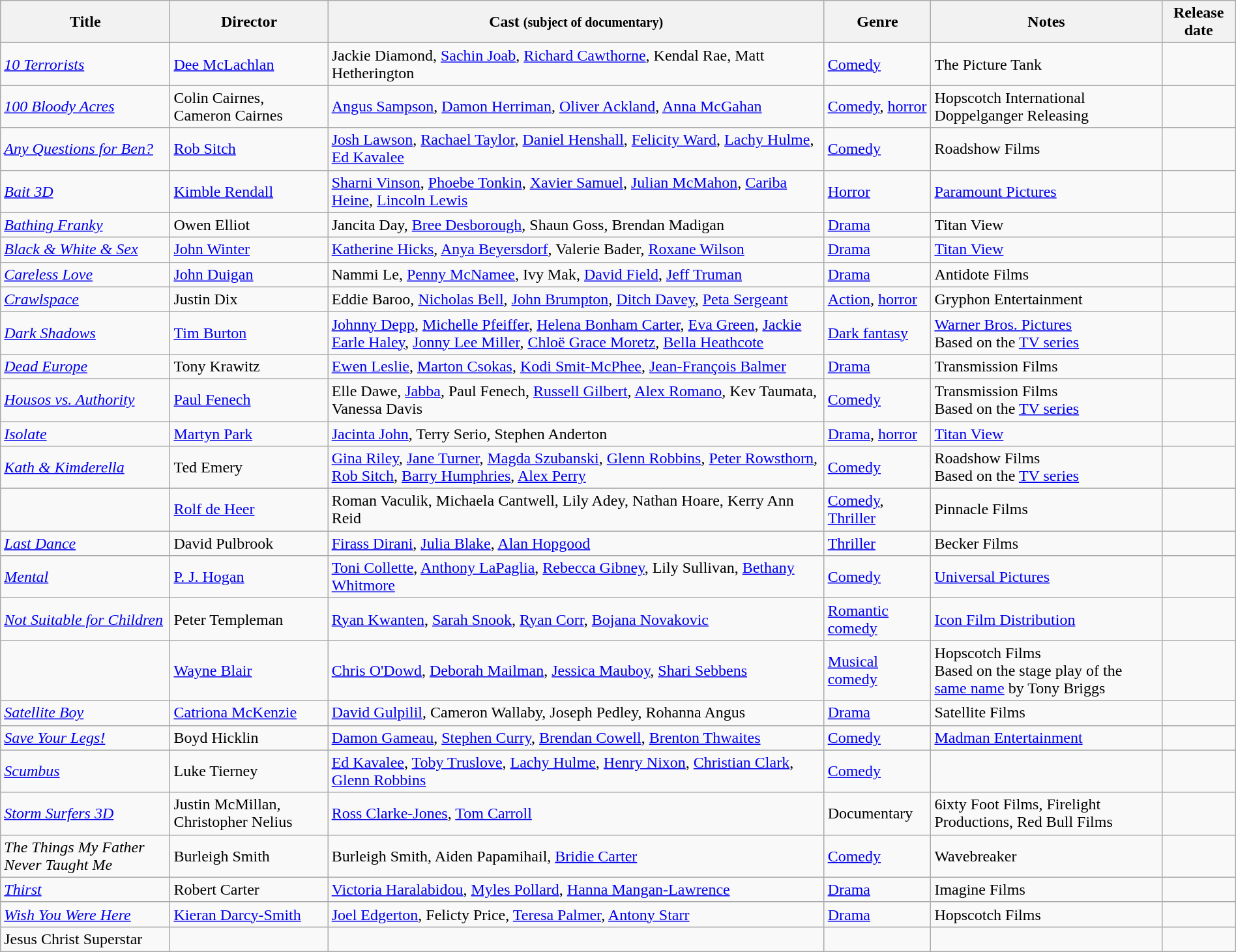<table class="wikitable sortable" style="width:100%;">
<tr>
<th>Title</th>
<th>Director</th>
<th>Cast <small>(subject of documentary)</small></th>
<th>Genre</th>
<th>Notes</th>
<th>Release date</th>
</tr>
<tr>
<td><span></span> <em><a href='#'>10 Terrorists</a></em></td>
<td><a href='#'>Dee McLachlan</a></td>
<td>Jackie Diamond, <a href='#'>Sachin Joab</a>, <a href='#'>Richard Cawthorne</a>, Kendal Rae, Matt Hetherington</td>
<td><a href='#'>Comedy</a></td>
<td>The Picture Tank</td>
<td></td>
</tr>
<tr>
<td><em><a href='#'>100 Bloody Acres</a></em></td>
<td>Colin Cairnes, Cameron Cairnes</td>
<td><a href='#'>Angus Sampson</a>, <a href='#'>Damon Herriman</a>, <a href='#'>Oliver Ackland</a>, <a href='#'>Anna McGahan</a></td>
<td><a href='#'>Comedy</a>, <a href='#'>horror</a></td>
<td>Hopscotch International<br>Doppelganger Releasing</td>
<td></td>
</tr>
<tr>
<td><span></span> <em><a href='#'>Any Questions for Ben?</a></em></td>
<td><a href='#'>Rob Sitch</a></td>
<td><a href='#'>Josh Lawson</a>, <a href='#'>Rachael Taylor</a>, <a href='#'>Daniel Henshall</a>, <a href='#'>Felicity Ward</a>, <a href='#'>Lachy Hulme</a>, <a href='#'>Ed Kavalee</a></td>
<td><a href='#'>Comedy</a></td>
<td>Roadshow Films</td>
<td></td>
</tr>
<tr>
<td><span></span> <em><a href='#'>Bait 3D</a></em></td>
<td><a href='#'>Kimble Rendall</a></td>
<td><a href='#'>Sharni Vinson</a>, <a href='#'>Phoebe Tonkin</a>, <a href='#'>Xavier Samuel</a>, <a href='#'>Julian McMahon</a>, <a href='#'>Cariba Heine</a>, <a href='#'>Lincoln Lewis</a></td>
<td><a href='#'>Horror</a></td>
<td><a href='#'>Paramount Pictures</a></td>
<td></td>
</tr>
<tr>
<td><em><a href='#'>Bathing Franky</a></em></td>
<td>Owen Elliot</td>
<td>Jancita Day, <a href='#'>Bree Desborough</a>, Shaun Goss, Brendan Madigan</td>
<td><a href='#'>Drama</a></td>
<td>Titan View</td>
<td></td>
</tr>
<tr>
<td><em><a href='#'>Black & White & Sex</a></em></td>
<td><a href='#'>John Winter</a></td>
<td><a href='#'>Katherine Hicks</a>, <a href='#'>Anya Beyersdorf</a>, Valerie Bader, <a href='#'>Roxane Wilson</a></td>
<td><a href='#'>Drama</a></td>
<td><a href='#'>Titan View</a></td>
<td></td>
</tr>
<tr>
<td><span></span> <em><a href='#'>Careless Love</a></em></td>
<td><a href='#'>John Duigan</a></td>
<td>Nammi Le, <a href='#'>Penny McNamee</a>, Ivy Mak, <a href='#'>David Field</a>, <a href='#'>Jeff Truman</a></td>
<td><a href='#'>Drama</a></td>
<td>Antidote Films</td>
<td></td>
</tr>
<tr>
<td><em><a href='#'>Crawlspace</a></em></td>
<td>Justin Dix</td>
<td>Eddie Baroo, <a href='#'>Nicholas Bell</a>, <a href='#'>John Brumpton</a>, <a href='#'>Ditch Davey</a>, <a href='#'>Peta Sergeant</a></td>
<td><a href='#'>Action</a>, <a href='#'>horror</a></td>
<td>Gryphon Entertainment</td>
<td></td>
</tr>
<tr>
<td><span></span> <em><a href='#'>Dark Shadows</a></em></td>
<td><a href='#'>Tim Burton</a></td>
<td><a href='#'>Johnny Depp</a>, <a href='#'>Michelle Pfeiffer</a>, <a href='#'>Helena Bonham Carter</a>, <a href='#'>Eva Green</a>, <a href='#'>Jackie Earle Haley</a>, <a href='#'>Jonny Lee Miller</a>, <a href='#'>Chloë Grace Moretz</a>, <a href='#'>Bella Heathcote</a></td>
<td><a href='#'>Dark fantasy</a></td>
<td><a href='#'>Warner Bros. Pictures</a><br>Based on the <a href='#'>TV series</a></td>
<td></td>
</tr>
<tr>
<td><em><a href='#'>Dead Europe</a></em></td>
<td>Tony Krawitz</td>
<td><a href='#'>Ewen Leslie</a>, <a href='#'>Marton Csokas</a>, <a href='#'>Kodi Smit-McPhee</a>, <a href='#'>Jean-François Balmer</a></td>
<td><a href='#'>Drama</a></td>
<td>Transmission Films</td>
<td></td>
</tr>
<tr>
<td><span></span> <em><a href='#'>Housos vs. Authority</a></em></td>
<td><a href='#'>Paul Fenech</a></td>
<td>Elle Dawe, <a href='#'>Jabba</a>, Paul Fenech, <a href='#'>Russell Gilbert</a>, <a href='#'>Alex Romano</a>, Kev Taumata, Vanessa Davis</td>
<td><a href='#'>Comedy</a></td>
<td>Transmission Films<br>Based on the <a href='#'>TV series</a></td>
<td></td>
</tr>
<tr>
<td><span></span> <em><a href='#'>Isolate</a></em></td>
<td><a href='#'>Martyn Park</a></td>
<td><a href='#'>Jacinta John</a>, Terry Serio, Stephen Anderton</td>
<td><a href='#'>Drama</a>, <a href='#'>horror</a></td>
<td><a href='#'>Titan View</a></td>
<td></td>
</tr>
<tr>
<td><span></span> <em><a href='#'>Kath & Kimderella</a></em></td>
<td>Ted Emery</td>
<td><a href='#'>Gina Riley</a>, <a href='#'>Jane Turner</a>, <a href='#'>Magda Szubanski</a>, <a href='#'>Glenn Robbins</a>, <a href='#'>Peter Rowsthorn</a>, <a href='#'>Rob Sitch</a>, <a href='#'>Barry Humphries</a>, <a href='#'>Alex Perry</a></td>
<td><a href='#'>Comedy</a></td>
<td>Roadshow Films<br>Based on the <a href='#'>TV series</a></td>
<td></td>
</tr>
<tr>
<td><em></em></td>
<td><a href='#'>Rolf de Heer</a></td>
<td>Roman Vaculik, Michaela Cantwell, Lily Adey, Nathan Hoare, Kerry Ann Reid</td>
<td><a href='#'>Comedy</a>, <a href='#'>Thriller</a></td>
<td>Pinnacle Films</td>
<td></td>
</tr>
<tr>
<td><span></span> <em><a href='#'>Last Dance</a></em></td>
<td>David Pulbrook</td>
<td><a href='#'>Firass Dirani</a>, <a href='#'>Julia Blake</a>, <a href='#'>Alan Hopgood</a></td>
<td><a href='#'>Thriller</a></td>
<td>Becker Films</td>
<td></td>
</tr>
<tr>
<td><span></span> <em><a href='#'>Mental</a></em></td>
<td><a href='#'>P. J. Hogan</a></td>
<td><a href='#'>Toni Collette</a>, <a href='#'>Anthony LaPaglia</a>, <a href='#'>Rebecca Gibney</a>, Lily Sullivan, <a href='#'>Bethany Whitmore</a></td>
<td><a href='#'>Comedy</a></td>
<td><a href='#'>Universal Pictures</a></td>
<td></td>
</tr>
<tr>
<td><span></span> <em><a href='#'>Not Suitable for Children</a></em></td>
<td>Peter Templeman</td>
<td><a href='#'>Ryan Kwanten</a>, <a href='#'>Sarah Snook</a>, <a href='#'>Ryan Corr</a>, <a href='#'>Bojana Novakovic</a></td>
<td><a href='#'>Romantic comedy</a></td>
<td><a href='#'>Icon Film Distribution</a></td>
<td></td>
</tr>
<tr>
<td><span></span> <em></em></td>
<td><a href='#'>Wayne Blair</a></td>
<td><a href='#'>Chris O'Dowd</a>, <a href='#'>Deborah Mailman</a>, <a href='#'>Jessica Mauboy</a>, <a href='#'>Shari Sebbens</a></td>
<td><a href='#'>Musical</a> <a href='#'>comedy</a></td>
<td>Hopscotch Films<br>Based on the stage play of the <a href='#'>same name</a> by Tony Briggs</td>
<td></td>
</tr>
<tr>
<td><em><a href='#'>Satellite Boy</a></em></td>
<td><a href='#'>Catriona McKenzie</a></td>
<td><a href='#'>David Gulpilil</a>, Cameron Wallaby, Joseph Pedley, Rohanna Angus</td>
<td><a href='#'>Drama</a></td>
<td>Satellite Films</td>
<td></td>
</tr>
<tr>
<td><em><a href='#'>Save Your Legs!</a></em></td>
<td>Boyd Hicklin</td>
<td><a href='#'>Damon Gameau</a>, <a href='#'>Stephen Curry</a>, <a href='#'>Brendan Cowell</a>, <a href='#'>Brenton Thwaites</a></td>
<td><a href='#'>Comedy</a></td>
<td><a href='#'>Madman Entertainment</a></td>
<td></td>
</tr>
<tr>
<td><em><a href='#'>Scumbus</a></em></td>
<td>Luke Tierney</td>
<td><a href='#'>Ed Kavalee</a>, <a href='#'>Toby Truslove</a>, <a href='#'>Lachy Hulme</a>, <a href='#'>Henry Nixon</a>, <a href='#'>Christian Clark</a>, <a href='#'>Glenn Robbins</a></td>
<td><a href='#'>Comedy</a></td>
<td></td>
<td></td>
</tr>
<tr>
<td><em><a href='#'>Storm Surfers 3D</a></em></td>
<td>Justin McMillan, Christopher Nelius</td>
<td><a href='#'>Ross Clarke-Jones</a>, <a href='#'>Tom Carroll</a></td>
<td>Documentary</td>
<td>6ixty Foot Films, Firelight Productions, Red Bull Films</td>
<td></td>
</tr>
<tr>
<td><em>The Things My Father Never Taught Me</em></td>
<td>Burleigh Smith</td>
<td>Burleigh Smith, Aiden Papamihail, <a href='#'>Bridie Carter</a></td>
<td><a href='#'>Comedy</a></td>
<td>Wavebreaker</td>
<td></td>
</tr>
<tr>
<td><span></span> <em><a href='#'>Thirst</a></em></td>
<td>Robert Carter</td>
<td><a href='#'>Victoria Haralabidou</a>, <a href='#'>Myles Pollard</a>, <a href='#'>Hanna Mangan-Lawrence</a></td>
<td><a href='#'>Drama</a></td>
<td>Imagine Films</td>
<td></td>
</tr>
<tr>
<td><span></span> <em><a href='#'>Wish You Were Here</a></em></td>
<td><a href='#'>Kieran Darcy-Smith</a></td>
<td><a href='#'>Joel Edgerton</a>, Felicty Price, <a href='#'>Teresa Palmer</a>, <a href='#'>Antony Starr</a></td>
<td><a href='#'>Drama</a></td>
<td>Hopscotch Films</td>
<td></td>
</tr>
<tr>
<td>Jesus Christ Superstar</td>
<td></td>
<td></td>
<td></td>
<td></td>
<td></td>
</tr>
</table>
